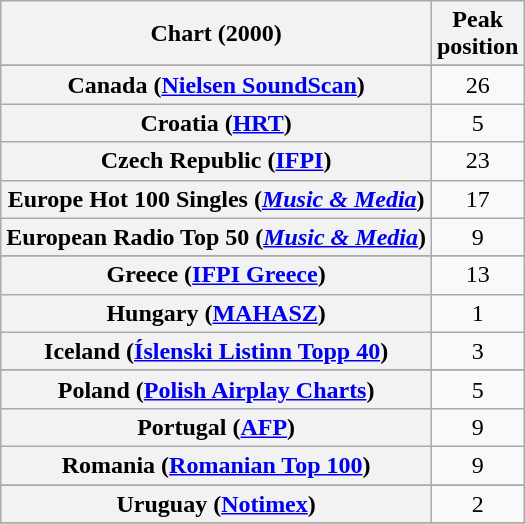<table class="wikitable sortable plainrowheaders" style="text-align:center">
<tr>
<th scope="col">Chart (2000)</th>
<th scope="col">Peak<br>position</th>
</tr>
<tr>
</tr>
<tr>
</tr>
<tr>
</tr>
<tr>
</tr>
<tr>
</tr>
<tr>
<th scope="row">Canada (<a href='#'>Nielsen SoundScan</a>)</th>
<td>26</td>
</tr>
<tr>
<th scope="row">Croatia (<a href='#'>HRT</a>)</th>
<td>5</td>
</tr>
<tr>
<th scope="row">Czech Republic (<a href='#'>IFPI</a>)</th>
<td>23</td>
</tr>
<tr>
<th scope="row">Europe Hot 100 Singles (<em><a href='#'>Music & Media</a></em>)</th>
<td>17</td>
</tr>
<tr>
<th scope="row">European Radio Top 50 (<em><a href='#'>Music & Media</a></em>)</th>
<td>9</td>
</tr>
<tr>
</tr>
<tr>
</tr>
<tr>
<th scope="row">Greece (<a href='#'>IFPI Greece</a>)</th>
<td>13</td>
</tr>
<tr>
<th scope="row">Hungary (<a href='#'>MAHASZ</a>)</th>
<td>1</td>
</tr>
<tr>
<th scope="row">Iceland (<a href='#'>Íslenski Listinn Topp 40</a>)</th>
<td>3</td>
</tr>
<tr>
</tr>
<tr>
</tr>
<tr>
</tr>
<tr>
<th scope="row">Poland (<a href='#'>Polish Airplay Charts</a>)</th>
<td>5</td>
</tr>
<tr>
<th scope="row">Portugal (<a href='#'>AFP</a>)</th>
<td>9</td>
</tr>
<tr>
<th scope="row">Romania (<a href='#'>Romanian Top 100</a>)</th>
<td>9</td>
</tr>
<tr>
</tr>
<tr>
</tr>
<tr>
<th scope="row">Uruguay (<a href='#'>Notimex</a>)</th>
<td>2</td>
</tr>
<tr>
</tr>
</table>
